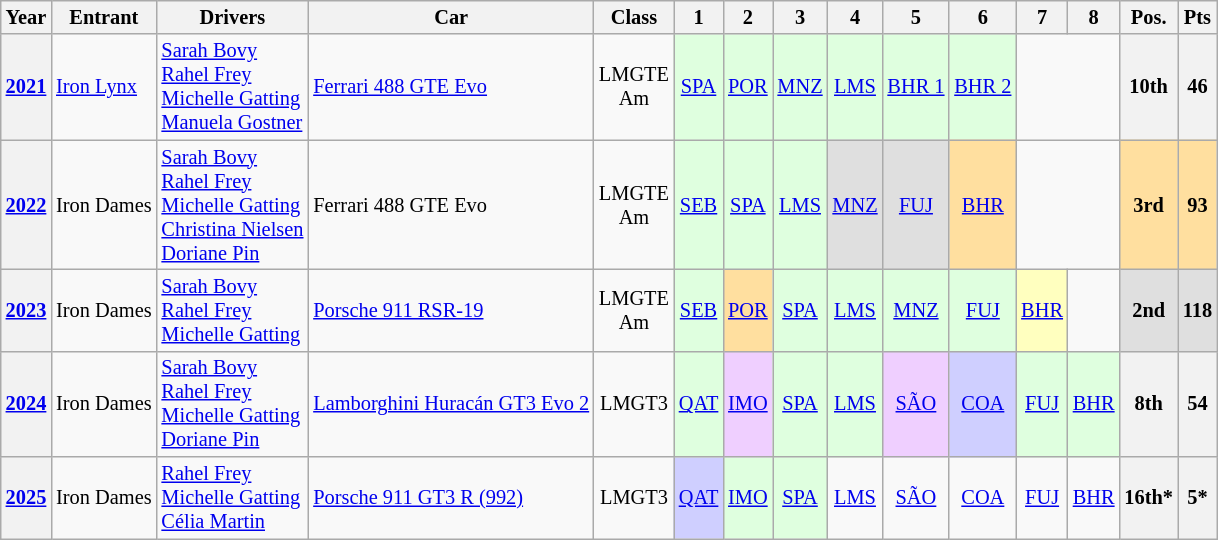<table class="wikitable" style="text-align:center; font-size:85%">
<tr>
<th>Year</th>
<th>Entrant</th>
<th>Drivers</th>
<th>Car</th>
<th>Class</th>
<th>1</th>
<th>2</th>
<th>3</th>
<th>4</th>
<th>5</th>
<th>6</th>
<th>7</th>
<th>8</th>
<th>Pos.</th>
<th>Pts</th>
</tr>
<tr>
<th><a href='#'>2021</a></th>
<td align="left"> <a href='#'>Iron Lynx</a></td>
<td align="left"> <a href='#'>Sarah Bovy</a> <br> <a href='#'>Rahel Frey</a><br> <a href='#'>Michelle Gatting</a> <br> <a href='#'>Manuela Gostner</a> <br></td>
<td align="left"><a href='#'>Ferrari 488 GTE Evo</a></td>
<td>LMGTE<br>Am</td>
<td style="background:#dfffdf;"><a href='#'>SPA</a><br></td>
<td style="background:#dfffdf;"><a href='#'>POR</a><br></td>
<td style="background:#dfffdf;"><a href='#'>MNZ</a><br></td>
<td style="background:#dfffdf;"><a href='#'>LMS</a><br></td>
<td style="background:#dfffdf;"><a href='#'>BHR 1</a><br></td>
<td style="background:#dfffdf;"><a href='#'>BHR 2</a><br></td>
<td colspan="2"></td>
<th>10th</th>
<th>46</th>
</tr>
<tr>
<th><a href='#'>2022</a></th>
<td align="left"> Iron Dames</td>
<td align="left"> <a href='#'>Sarah Bovy</a> <br> <a href='#'>Rahel Frey</a><br> <a href='#'>Michelle Gatting</a> <br> <a href='#'>Christina Nielsen</a> <br> <a href='#'>Doriane Pin</a> </td>
<td align="left">Ferrari 488 GTE Evo</td>
<td>LMGTE<br>Am</td>
<td style="background:#dfffdf;"><a href='#'>SEB</a><br></td>
<td style="background:#dfffdf;"><a href='#'>SPA</a><br></td>
<td style="background:#dfffdf;"><a href='#'>LMS</a><br></td>
<td style="background:#dfdfdf;"><a href='#'>MNZ</a><br></td>
<td style="background:#dfdfdf;"><a href='#'>FUJ</a><br></td>
<td style="background:#ffdf9f;"><a href='#'>BHR</a><br></td>
<td colspan="2"></td>
<th style="background:#ffdf9f;">3rd</th>
<th style="background:#ffdf9f;">93</th>
</tr>
<tr>
<th><a href='#'>2023</a></th>
<td align="left"> Iron Dames</td>
<td align="left"> <a href='#'>Sarah Bovy</a><br> <a href='#'>Rahel Frey</a><br> <a href='#'>Michelle Gatting</a></td>
<td align="left"><a href='#'>Porsche 911 RSR-19</a></td>
<td>LMGTE<br>Am</td>
<td style="background:#dfffdf;"><a href='#'>SEB</a><br></td>
<td style="background:#ffdf9f;"><a href='#'>POR</a><br></td>
<td style="background:#dfffdf;"><a href='#'>SPA</a><br></td>
<td style="background:#dfffdf;"><a href='#'>LMS</a><br></td>
<td style="background:#dfffdf;"><a href='#'>MNZ</a><br></td>
<td style="background:#dfffdf;"><a href='#'>FUJ</a><br></td>
<td style="background:#ffffbf;"><a href='#'>BHR</a><br></td>
<td></td>
<th style="background:#dfdfdf;">2nd</th>
<th style="background:#dfdfdf;">118</th>
</tr>
<tr>
<th><a href='#'>2024</a></th>
<td align="left"> Iron Dames</td>
<td align="left"> <a href='#'>Sarah Bovy</a><br> <a href='#'>Rahel Frey</a> <br> <a href='#'>Michelle Gatting</a><br> <a href='#'>Doriane Pin</a> </td>
<td align="left" nowrap=""><a href='#'>Lamborghini Huracán GT3 Evo 2</a></td>
<td>LMGT3</td>
<td style="background:#dfffdf;"><a href='#'>QAT</a><br></td>
<td style="background:#efcfff;"><a href='#'>IMO</a><br></td>
<td style="background:#dfffdf;"><a href='#'>SPA</a><br></td>
<td style="background:#dfffdf;"><a href='#'>LMS</a><br></td>
<td style="background:#efcfff;"><a href='#'>SÃO</a><br></td>
<td style="background:#cfcfff;"><a href='#'>COA</a><br></td>
<td style="background:#dfffdf;"><a href='#'>FUJ</a><br></td>
<td style="background:#dfffdf;"><a href='#'>BHR</a><br></td>
<th>8th</th>
<th>54</th>
</tr>
<tr>
<th><a href='#'>2025</a></th>
<td align="left" nowrap=""> Iron Dames</td>
<td align="left"> <a href='#'>Rahel Frey</a><br> <a href='#'>Michelle Gatting</a><br> <a href='#'>Célia Martin</a></td>
<td align="left"><a href='#'>Porsche 911 GT3 R (992)</a></td>
<td>LMGT3</td>
<td style="background:#cfcfff;"><a href='#'>QAT</a><br></td>
<td style="background:#dfffdf;"><a href='#'>IMO</a><br></td>
<td style="background:#dfffdf;"><a href='#'>SPA</a><br></td>
<td><a href='#'>LMS</a></td>
<td><a href='#'>SÃO</a></td>
<td><a href='#'>COA</a></td>
<td><a href='#'>FUJ</a></td>
<td><a href='#'>BHR</a></td>
<th>16th*</th>
<th>5*</th>
</tr>
</table>
